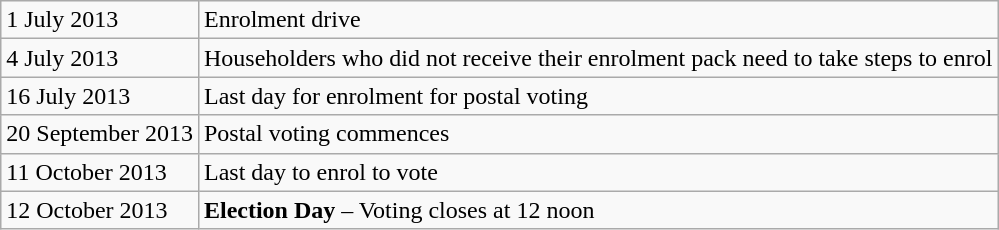<table class="wikitable">
<tr>
<td>1 July 2013</td>
<td>Enrolment drive</td>
</tr>
<tr>
<td>4 July 2013</td>
<td>Householders who did not receive their enrolment pack need to take steps to enrol</td>
</tr>
<tr>
<td>16 July 2013</td>
<td>Last day for enrolment for postal voting</td>
</tr>
<tr>
<td>20 September 2013</td>
<td>Postal voting commences</td>
</tr>
<tr>
<td>11 October 2013</td>
<td>Last day to enrol to vote</td>
</tr>
<tr>
<td>12 October 2013</td>
<td><strong>Election Day</strong> – Voting closes at 12 noon</td>
</tr>
</table>
